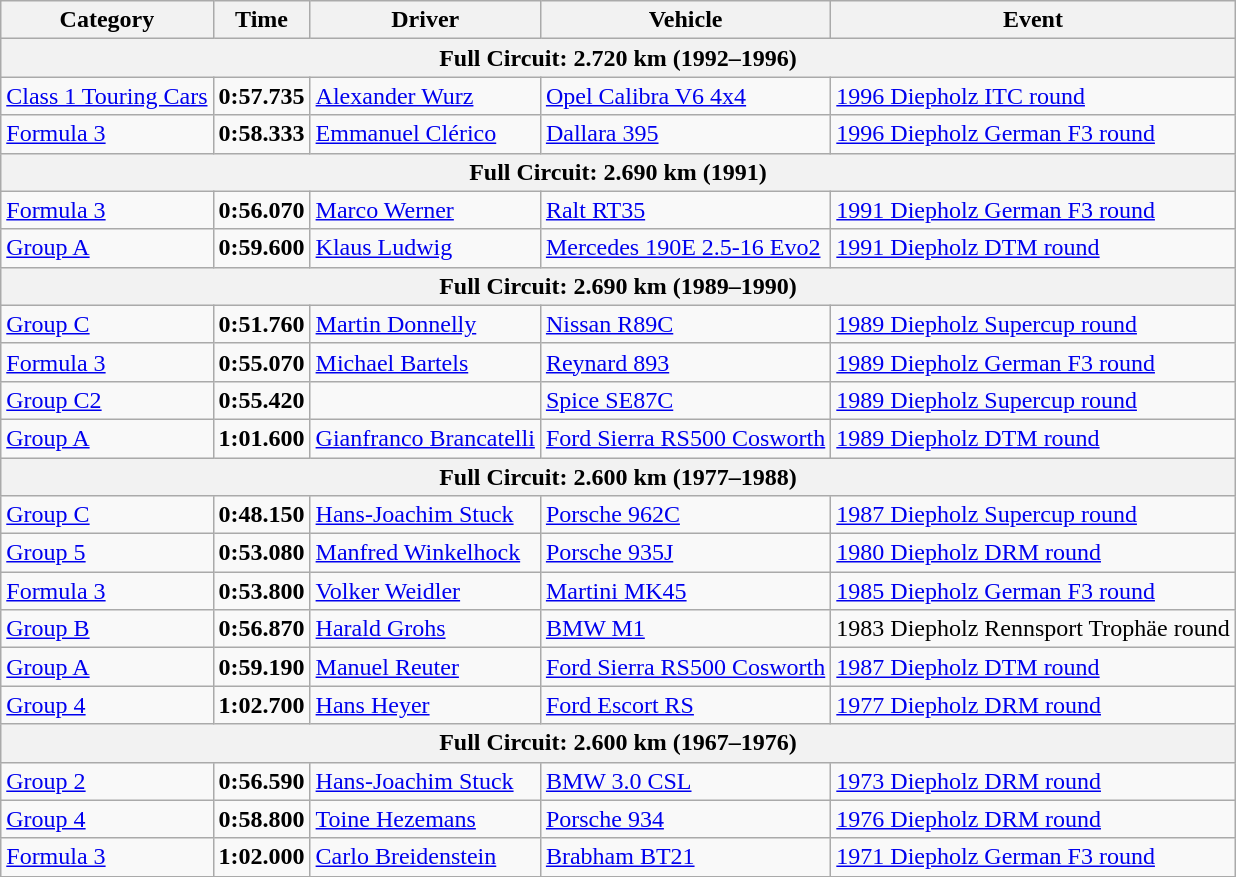<table class="wikitable">
<tr>
<th>Category</th>
<th>Time</th>
<th>Driver</th>
<th>Vehicle</th>
<th>Event</th>
</tr>
<tr>
<th colspan=5>Full Circuit: 2.720 km (1992–1996)</th>
</tr>
<tr>
<td><a href='#'>Class 1 Touring Cars</a></td>
<td><strong>0:57.735</strong></td>
<td><a href='#'>Alexander Wurz</a></td>
<td><a href='#'>Opel Calibra V6 4x4</a></td>
<td><a href='#'>1996 Diepholz ITC round</a></td>
</tr>
<tr>
<td><a href='#'>Formula 3</a></td>
<td><strong>0:58.333</strong></td>
<td><a href='#'>Emmanuel Clérico</a></td>
<td><a href='#'>Dallara 395</a></td>
<td><a href='#'>1996 Diepholz German F3 round</a></td>
</tr>
<tr>
<th colspan=5>Full Circuit: 2.690 km (1991)</th>
</tr>
<tr>
<td><a href='#'>Formula 3</a></td>
<td><strong>0:56.070</strong></td>
<td><a href='#'>Marco Werner</a></td>
<td><a href='#'>Ralt RT35</a></td>
<td><a href='#'>1991 Diepholz German F3 round</a></td>
</tr>
<tr>
<td><a href='#'>Group A</a></td>
<td><strong>0:59.600</strong></td>
<td><a href='#'>Klaus Ludwig</a></td>
<td><a href='#'>Mercedes 190E 2.5-16 Evo2</a></td>
<td><a href='#'>1991 Diepholz DTM round</a></td>
</tr>
<tr>
<th colspan=5>Full Circuit: 2.690 km (1989–1990)</th>
</tr>
<tr>
<td><a href='#'>Group C</a></td>
<td><strong>0:51.760</strong></td>
<td><a href='#'>Martin Donnelly</a></td>
<td><a href='#'>Nissan R89C</a></td>
<td><a href='#'>1989 Diepholz Supercup round</a></td>
</tr>
<tr>
<td><a href='#'>Formula 3</a></td>
<td><strong>0:55.070</strong></td>
<td><a href='#'>Michael Bartels</a></td>
<td><a href='#'>Reynard 893</a></td>
<td><a href='#'>1989 Diepholz German F3 round</a></td>
</tr>
<tr>
<td><a href='#'>Group C2</a></td>
<td><strong>0:55.420</strong></td>
<td></td>
<td><a href='#'>Spice SE87C</a></td>
<td><a href='#'>1989 Diepholz Supercup round</a></td>
</tr>
<tr>
<td><a href='#'>Group A</a></td>
<td><strong>1:01.600</strong></td>
<td><a href='#'>Gianfranco Brancatelli</a></td>
<td><a href='#'>Ford Sierra RS500 Cosworth</a></td>
<td><a href='#'>1989 Diepholz DTM round</a></td>
</tr>
<tr>
<th colspan=5>Full Circuit: 2.600 km (1977–1988)</th>
</tr>
<tr>
<td><a href='#'>Group C</a></td>
<td><strong>0:48.150</strong></td>
<td><a href='#'>Hans-Joachim Stuck</a></td>
<td><a href='#'>Porsche 962C</a></td>
<td><a href='#'>1987 Diepholz Supercup round</a></td>
</tr>
<tr>
<td><a href='#'>Group 5</a></td>
<td><strong>0:53.080</strong></td>
<td><a href='#'>Manfred Winkelhock</a></td>
<td><a href='#'>Porsche 935J</a></td>
<td><a href='#'>1980 Diepholz DRM round</a></td>
</tr>
<tr>
<td><a href='#'>Formula 3</a></td>
<td><strong>0:53.800</strong></td>
<td><a href='#'>Volker Weidler</a></td>
<td><a href='#'>Martini MK45</a></td>
<td><a href='#'>1985 Diepholz German F3 round</a></td>
</tr>
<tr>
<td><a href='#'>Group B</a></td>
<td><strong>0:56.870</strong></td>
<td><a href='#'>Harald Grohs</a></td>
<td><a href='#'>BMW M1</a></td>
<td>1983 Diepholz Rennsport Trophäe round</td>
</tr>
<tr>
<td><a href='#'>Group A</a></td>
<td><strong>0:59.190</strong></td>
<td><a href='#'>Manuel Reuter</a></td>
<td><a href='#'>Ford Sierra RS500 Cosworth</a></td>
<td><a href='#'>1987 Diepholz DTM round</a></td>
</tr>
<tr>
<td><a href='#'>Group 4</a></td>
<td><strong>1:02.700</strong></td>
<td><a href='#'>Hans Heyer</a></td>
<td><a href='#'>Ford Escort RS</a></td>
<td><a href='#'>1977 Diepholz DRM round</a></td>
</tr>
<tr>
<th colspan=5>Full Circuit: 2.600 km (1967–1976)</th>
</tr>
<tr>
<td><a href='#'>Group 2</a></td>
<td><strong>0:56.590</strong></td>
<td><a href='#'>Hans-Joachim Stuck</a></td>
<td><a href='#'>BMW 3.0 CSL</a></td>
<td><a href='#'>1973 Diepholz DRM round</a></td>
</tr>
<tr>
<td><a href='#'>Group 4</a></td>
<td><strong>0:58.800</strong></td>
<td><a href='#'>Toine Hezemans</a></td>
<td><a href='#'>Porsche 934</a></td>
<td><a href='#'>1976 Diepholz DRM round</a></td>
</tr>
<tr>
<td><a href='#'>Formula 3</a></td>
<td><strong>1:02.000</strong></td>
<td><a href='#'>Carlo Breidenstein</a></td>
<td><a href='#'>Brabham BT21</a></td>
<td><a href='#'>1971 Diepholz German F3 round</a></td>
</tr>
<tr>
</tr>
</table>
